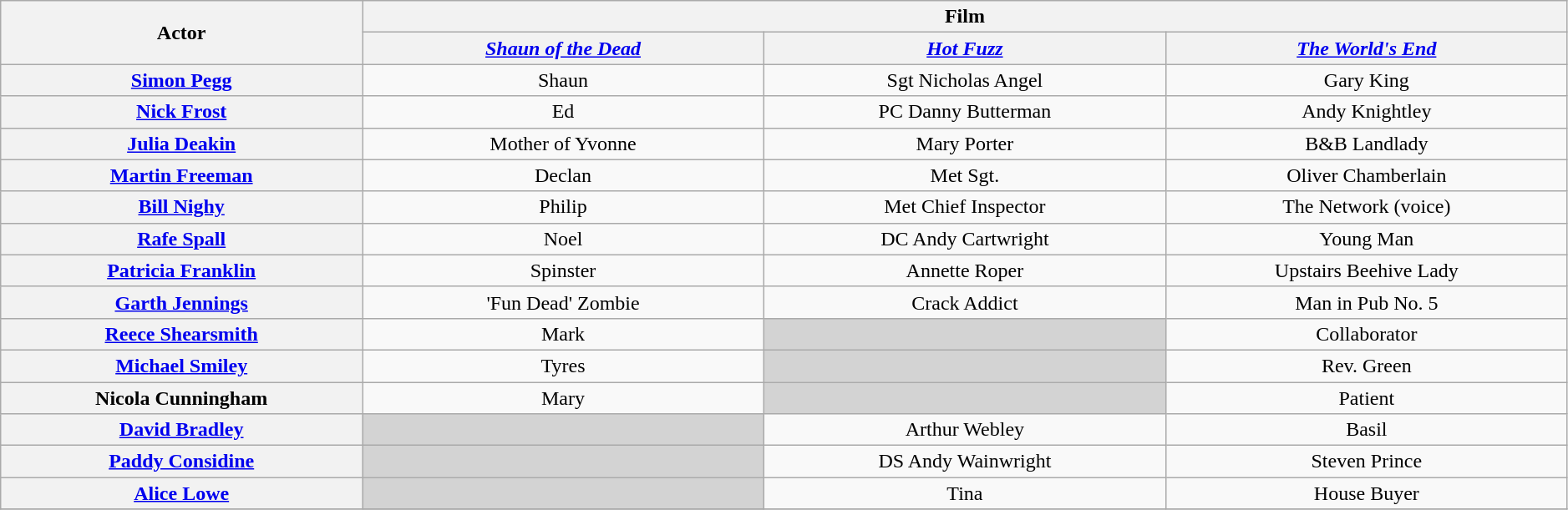<table class="wikitable" style="text-align:center" width=99%>
<tr>
<th rowspan="2" width="18%">Actor</th>
<th colspan="3" align="center">Film</th>
</tr>
<tr>
<th align="center"  width="20%"><em><a href='#'>Shaun of the Dead</a></em></th>
<th align="center"  width="20%"><em><a href='#'>Hot Fuzz</a></em></th>
<th align="center"  width="20%"><em><a href='#'>The World's End</a></em></th>
</tr>
<tr>
<th><a href='#'>Simon Pegg</a></th>
<td colspan="1">Shaun</td>
<td colspan="1">Sgt Nicholas Angel</td>
<td colspan="1">Gary King</td>
</tr>
<tr>
<th><a href='#'>Nick Frost</a></th>
<td colspan="1">Ed</td>
<td colspan="1">PC Danny Butterman</td>
<td colspan="1">Andy Knightley</td>
</tr>
<tr>
<th><a href='#'>Julia Deakin</a></th>
<td colspan="1">Mother of Yvonne</td>
<td colspan="1">Mary Porter</td>
<td colspan="1">B&B Landlady</td>
</tr>
<tr>
<th><a href='#'>Martin Freeman</a></th>
<td colspan="1">Declan</td>
<td colspan="1">Met Sgt.</td>
<td colspan="1">Oliver Chamberlain</td>
</tr>
<tr>
<th><a href='#'>Bill Nighy</a></th>
<td colspan="1">Philip</td>
<td colspan="1">Met Chief Inspector</td>
<td colspan="1">The Network (voice)</td>
</tr>
<tr>
<th><a href='#'>Rafe Spall</a></th>
<td colspan="1">Noel</td>
<td colspan="1">DC Andy Cartwright</td>
<td colspan="1">Young Man</td>
</tr>
<tr>
<th><a href='#'>Patricia Franklin</a></th>
<td colspan="1">Spinster</td>
<td colspan="1">Annette Roper</td>
<td colspan="1">Upstairs Beehive Lady</td>
</tr>
<tr>
<th><a href='#'>Garth Jennings</a></th>
<td colspan="1">'Fun Dead' Zombie</td>
<td colspan="1">Crack Addict</td>
<td colspan="1">Man in Pub No. 5</td>
</tr>
<tr>
<th><a href='#'>Reece Shearsmith</a></th>
<td colspan="1">Mark</td>
<td colspan="1" style="background-color:#D3D3D3;"></td>
<td colspan="1">Collaborator</td>
</tr>
<tr>
<th><a href='#'>Michael Smiley</a></th>
<td colspan="1">Tyres</td>
<td colspan="1" style="background-color:#D3D3D3;"></td>
<td colspan="1">Rev. Green</td>
</tr>
<tr>
<th>Nicola Cunningham</th>
<td colspan="1">Mary</td>
<td colspan="1" style="background-color:#D3D3D3;"></td>
<td colspan="1">Patient</td>
</tr>
<tr>
<th><a href='#'>David Bradley</a></th>
<td colspan="1" style="background-color:#D3D3D3;"></td>
<td colspan="1">Arthur Webley</td>
<td colspan="1">Basil</td>
</tr>
<tr>
<th><a href='#'>Paddy Considine</a></th>
<td colspan="1" style="background-color:#D3D3D3;"></td>
<td colspan="1">DS Andy Wainwright</td>
<td colspan="1">Steven Prince</td>
</tr>
<tr>
<th><a href='#'>Alice Lowe</a></th>
<td colspan="1" style="background-color:#D3D3D3;"></td>
<td colspan="1">Tina</td>
<td colspan="1">House Buyer</td>
</tr>
<tr>
</tr>
</table>
